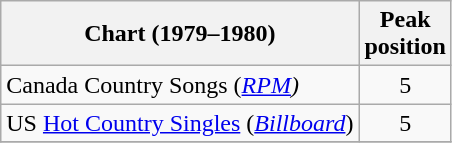<table class="wikitable sortable">
<tr>
<th>Chart (1979–1980)</th>
<th>Peak<br>position</th>
</tr>
<tr>
<td>Canada Country Songs (<em><a href='#'>RPM</a>)</em></td>
<td align="center">5</td>
</tr>
<tr>
<td>US <a href='#'>Hot Country Singles</a> (<em><a href='#'>Billboard</a></em>)</td>
<td align="center">5</td>
</tr>
<tr>
</tr>
</table>
